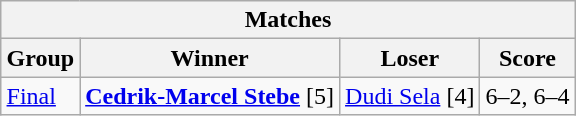<table class="wikitable collapsible uncollapsed" style="margin:1em auto;">
<tr>
<th colspan=4>Matches</th>
</tr>
<tr>
<th>Group</th>
<th>Winner</th>
<th>Loser</th>
<th>Score</th>
</tr>
<tr align=left>
<td><a href='#'>Final</a></td>
<td> <strong><a href='#'>Cedrik-Marcel Stebe</a></strong> [5]</td>
<td> <a href='#'>Dudi Sela</a> [4]</td>
<td>6–2, 6–4</td>
</tr>
</table>
